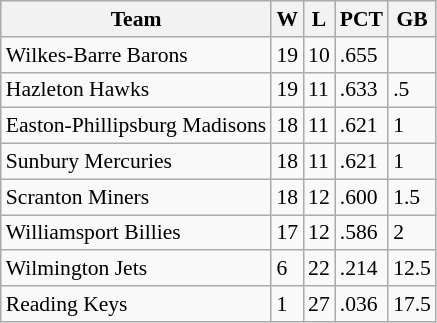<table class="wikitable" style="font-size:90%">
<tr>
<th>Team</th>
<th>W</th>
<th>L</th>
<th>PCT</th>
<th>GB</th>
</tr>
<tr>
<td>Wilkes-Barre Barons</td>
<td>19</td>
<td>10</td>
<td>.655</td>
<td></td>
</tr>
<tr>
<td>Hazleton Hawks</td>
<td>19</td>
<td>11</td>
<td>.633</td>
<td>.5</td>
</tr>
<tr>
<td>Easton-Phillipsburg Madisons</td>
<td>18</td>
<td>11</td>
<td>.621</td>
<td>1</td>
</tr>
<tr>
<td>Sunbury Mercuries</td>
<td>18</td>
<td>11</td>
<td>.621</td>
<td>1</td>
</tr>
<tr>
<td>Scranton Miners</td>
<td>18</td>
<td>12</td>
<td>.600</td>
<td>1.5</td>
</tr>
<tr>
<td>Williamsport Billies</td>
<td>17</td>
<td>12</td>
<td>.586</td>
<td>2</td>
</tr>
<tr>
<td>Wilmington Jets</td>
<td>6</td>
<td>22</td>
<td>.214</td>
<td>12.5</td>
</tr>
<tr>
<td>Reading Keys</td>
<td>1</td>
<td>27</td>
<td>.036</td>
<td>17.5</td>
</tr>
</table>
